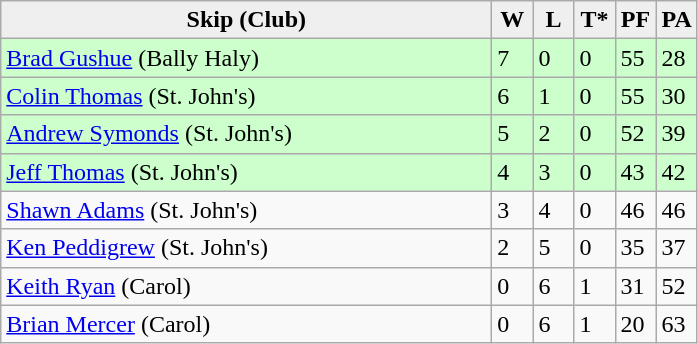<table class="wikitable">
<tr>
<th style="background:#efefef; width:320px;">Skip (Club)</th>
<th style="background:#efefef; width:20px;">W</th>
<th style="background:#efefef; width:20px;">L</th>
<th style="background:#efefef; width:20px;">T*</th>
<th style="background:#efefef; width:20px;">PF</th>
<th style="background:#efefef; width:20px;">PA</th>
</tr>
<tr style="background:#cfc;">
<td><a href='#'>Brad Gushue</a> (Bally Haly)</td>
<td>7</td>
<td>0</td>
<td>0</td>
<td>55</td>
<td>28</td>
</tr>
<tr style="background:#cfc;">
<td><a href='#'>Colin Thomas</a> (St. John's)</td>
<td>6</td>
<td>1</td>
<td>0</td>
<td>55</td>
<td>30</td>
</tr>
<tr style="background:#cfc;">
<td><a href='#'>Andrew Symonds</a> (St. John's)</td>
<td>5</td>
<td>2</td>
<td>0</td>
<td>52</td>
<td>39</td>
</tr>
<tr style="background:#cfc;">
<td><a href='#'>Jeff Thomas</a> (St. John's)</td>
<td>4</td>
<td>3</td>
<td>0</td>
<td>43</td>
<td>42</td>
</tr>
<tr>
<td><a href='#'>Shawn Adams</a> (St. John's)</td>
<td>3</td>
<td>4</td>
<td>0</td>
<td>46</td>
<td>46</td>
</tr>
<tr>
<td><a href='#'>Ken Peddigrew</a> (St. John's)</td>
<td>2</td>
<td>5</td>
<td>0</td>
<td>35</td>
<td>37</td>
</tr>
<tr>
<td><a href='#'>Keith Ryan</a> (Carol)</td>
<td>0</td>
<td>6</td>
<td>1</td>
<td>31</td>
<td>52</td>
</tr>
<tr>
<td><a href='#'>Brian Mercer</a> (Carol)</td>
<td>0</td>
<td>6</td>
<td>1</td>
<td>20</td>
<td>63</td>
</tr>
</table>
